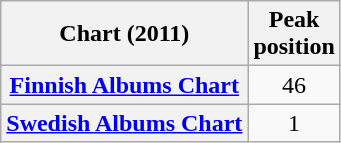<table class="wikitable sortable plainrowheaders">
<tr>
<th scope="col">Chart (2011)</th>
<th scope="col">Peak<br>position</th>
</tr>
<tr>
<th scope="row"><a href='#'>Finnish Albums Chart</a></th>
<td align="center">46</td>
</tr>
<tr>
<th scope="row"><a href='#'>Swedish Albums Chart</a></th>
<td align="center">1</td>
</tr>
</table>
